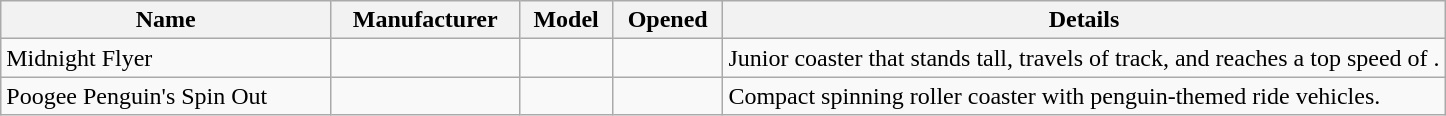<table class="wikitable sortable">
<tr>
<th>Name</th>
<th>Manufacturer</th>
<th>Model</th>
<th>Opened</th>
<th width=50% class=unsortable>Details</th>
</tr>
<tr>
<td>Midnight Flyer</td>
<td></td>
<td></td>
<td></td>
<td>Junior coaster that stands  tall, travels  of track, and reaches a top speed of .</td>
</tr>
<tr>
<td>Poogee Penguin's Spin Out</td>
<td></td>
<td></td>
<td></td>
<td>Compact spinning roller coaster with penguin-themed ride vehicles.</td>
</tr>
</table>
